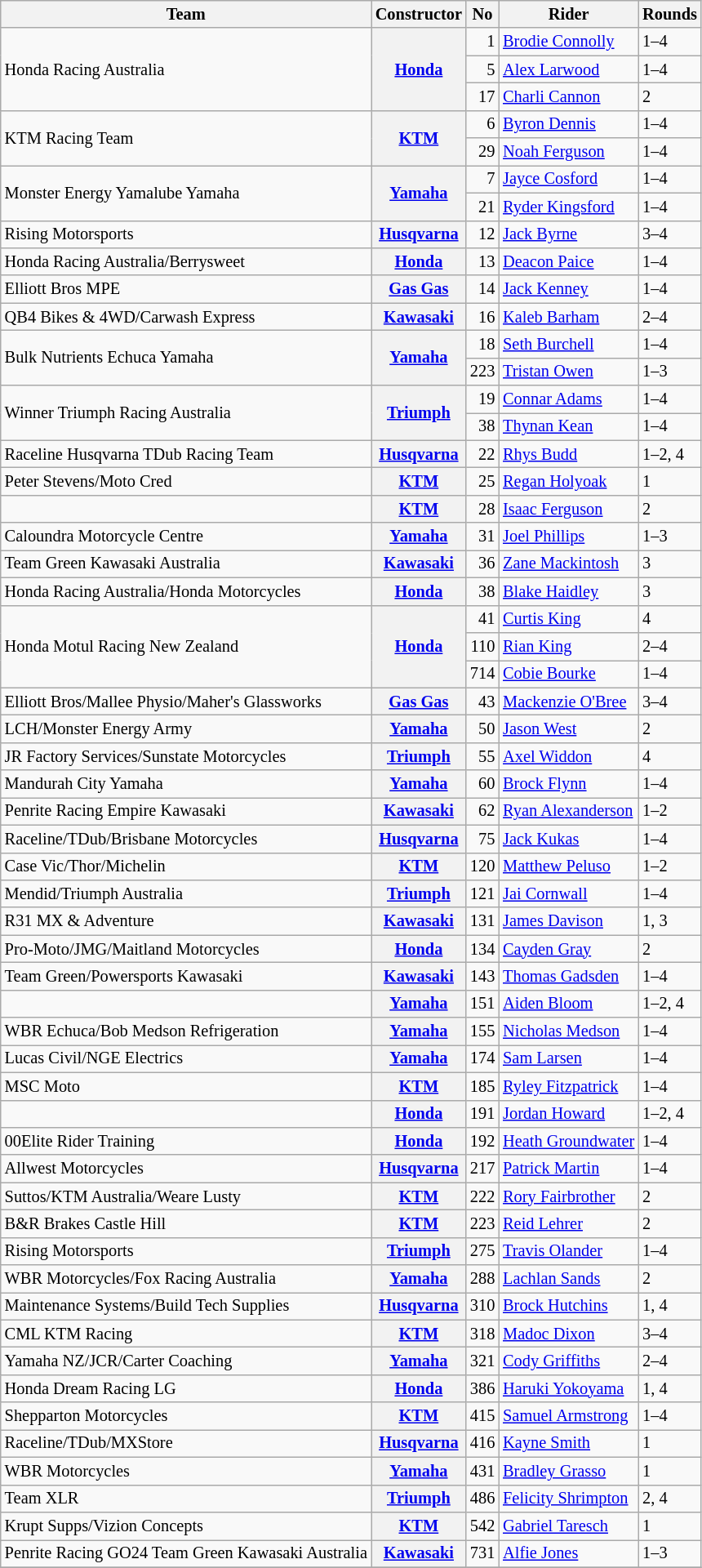<table class="wikitable" style="font-size: 85%;">
<tr>
<th>Team</th>
<th>Constructor</th>
<th>No</th>
<th>Rider</th>
<th>Rounds</th>
</tr>
<tr>
<td rowspan=3>Honda Racing Australia</td>
<th rowspan=3><a href='#'>Honda</a></th>
<td align="right">1</td>
<td> <a href='#'>Brodie Connolly</a></td>
<td>1–4</td>
</tr>
<tr>
<td align="right">5</td>
<td> <a href='#'>Alex Larwood</a></td>
<td>1–4</td>
</tr>
<tr>
<td align="right">17</td>
<td> <a href='#'>Charli Cannon</a></td>
<td>2</td>
</tr>
<tr>
<td rowspan=2>KTM Racing Team</td>
<th rowspan=2><a href='#'>KTM</a></th>
<td align="right">6</td>
<td> <a href='#'>Byron Dennis</a></td>
<td>1–4</td>
</tr>
<tr>
<td align="right">29</td>
<td> <a href='#'>Noah Ferguson</a></td>
<td>1–4</td>
</tr>
<tr>
<td rowspan=2>Monster Energy Yamalube Yamaha</td>
<th rowspan=2><a href='#'>Yamaha</a></th>
<td align="right">7</td>
<td> <a href='#'>Jayce Cosford</a></td>
<td>1–4</td>
</tr>
<tr>
<td align="right">21</td>
<td> <a href='#'>Ryder Kingsford</a></td>
<td>1–4</td>
</tr>
<tr>
<td>Rising Motorsports</td>
<th><a href='#'>Husqvarna</a></th>
<td align="right">12</td>
<td> <a href='#'>Jack Byrne</a></td>
<td>3–4</td>
</tr>
<tr>
<td>Honda Racing Australia/Berrysweet</td>
<th><a href='#'>Honda</a></th>
<td align="right">13</td>
<td> <a href='#'>Deacon Paice</a></td>
<td>1–4</td>
</tr>
<tr>
<td>Elliott Bros MPE</td>
<th><a href='#'>Gas Gas</a></th>
<td align="right">14</td>
<td> <a href='#'>Jack Kenney</a></td>
<td>1–4</td>
</tr>
<tr>
<td>QB4 Bikes & 4WD/Carwash Express</td>
<th><a href='#'>Kawasaki</a></th>
<td align="right">16</td>
<td> <a href='#'>Kaleb Barham</a></td>
<td>2–4</td>
</tr>
<tr>
<td rowspan=2>Bulk Nutrients Echuca Yamaha</td>
<th rowspan=2><a href='#'>Yamaha</a></th>
<td align="right">18</td>
<td> <a href='#'>Seth Burchell</a></td>
<td>1–4</td>
</tr>
<tr>
<td align="right">223</td>
<td> <a href='#'>Tristan Owen</a></td>
<td>1–3</td>
</tr>
<tr>
<td rowspan=2>Winner Triumph Racing Australia</td>
<th rowspan=2><a href='#'>Triumph</a></th>
<td align="right">19</td>
<td> <a href='#'>Connar Adams</a></td>
<td>1–4</td>
</tr>
<tr>
<td align="right">38</td>
<td> <a href='#'>Thynan Kean</a></td>
<td>1–4</td>
</tr>
<tr>
<td>Raceline Husqvarna TDub Racing Team</td>
<th><a href='#'>Husqvarna</a></th>
<td align="right">22</td>
<td> <a href='#'>Rhys Budd</a></td>
<td>1–2, 4</td>
</tr>
<tr>
<td>Peter Stevens/Moto Cred</td>
<th><a href='#'>KTM</a></th>
<td align="right">25</td>
<td> <a href='#'>Regan Holyoak</a></td>
<td>1</td>
</tr>
<tr>
<td></td>
<th><a href='#'>KTM</a></th>
<td align="right">28</td>
<td> <a href='#'>Isaac Ferguson</a></td>
<td>2</td>
</tr>
<tr>
<td>Caloundra Motorcycle Centre</td>
<th><a href='#'>Yamaha</a></th>
<td align="right">31</td>
<td> <a href='#'>Joel Phillips</a></td>
<td>1–3</td>
</tr>
<tr>
<td>Team Green Kawasaki Australia</td>
<th><a href='#'>Kawasaki</a></th>
<td align="right">36</td>
<td> <a href='#'>Zane Mackintosh</a></td>
<td>3</td>
</tr>
<tr>
<td>Honda Racing Australia/Honda Motorcycles</td>
<th><a href='#'>Honda</a></th>
<td align="right">38</td>
<td> <a href='#'>Blake Haidley</a></td>
<td>3</td>
</tr>
<tr>
<td rowspan=3>Honda Motul Racing New Zealand</td>
<th rowspan=3><a href='#'>Honda</a></th>
<td align="right">41</td>
<td> <a href='#'>Curtis King</a></td>
<td>4</td>
</tr>
<tr>
<td align="right">110</td>
<td> <a href='#'>Rian King</a></td>
<td>2–4</td>
</tr>
<tr>
<td align="right">714</td>
<td> <a href='#'>Cobie Bourke</a></td>
<td>1–4</td>
</tr>
<tr>
<td>Elliott Bros/Mallee Physio/Maher's Glassworks</td>
<th><a href='#'>Gas Gas</a></th>
<td align="right">43</td>
<td> <a href='#'>Mackenzie O'Bree</a></td>
<td>3–4</td>
</tr>
<tr>
<td>LCH/Monster Energy Army</td>
<th><a href='#'>Yamaha</a></th>
<td align="right">50</td>
<td> <a href='#'>Jason West</a></td>
<td>2</td>
</tr>
<tr>
<td>JR Factory Services/Sunstate Motorcycles</td>
<th><a href='#'>Triumph</a></th>
<td align="right">55</td>
<td> <a href='#'>Axel Widdon</a></td>
<td>4</td>
</tr>
<tr>
<td>Mandurah City Yamaha</td>
<th><a href='#'>Yamaha</a></th>
<td align="right">60</td>
<td> <a href='#'>Brock Flynn</a></td>
<td>1–4</td>
</tr>
<tr>
<td>Penrite Racing Empire Kawasaki</td>
<th><a href='#'>Kawasaki</a></th>
<td align="right">62</td>
<td> <a href='#'>Ryan Alexanderson</a></td>
<td>1–2</td>
</tr>
<tr>
<td>Raceline/TDub/Brisbane Motorcycles</td>
<th><a href='#'>Husqvarna</a></th>
<td align="right">75</td>
<td> <a href='#'>Jack Kukas</a></td>
<td>1–4</td>
</tr>
<tr>
<td>Case Vic/Thor/Michelin</td>
<th><a href='#'>KTM</a></th>
<td align="right">120</td>
<td> <a href='#'>Matthew Peluso</a></td>
<td>1–2</td>
</tr>
<tr>
<td>Mendid/Triumph Australia</td>
<th><a href='#'>Triumph</a></th>
<td align="right">121</td>
<td> <a href='#'>Jai Cornwall</a></td>
<td>1–4</td>
</tr>
<tr>
<td>R31 MX & Adventure</td>
<th><a href='#'>Kawasaki</a></th>
<td align="right">131</td>
<td> <a href='#'>James Davison</a></td>
<td>1, 3</td>
</tr>
<tr>
<td>Pro-Moto/JMG/Maitland Motorcycles</td>
<th><a href='#'>Honda</a></th>
<td align="right">134</td>
<td> <a href='#'>Cayden Gray</a></td>
<td>2</td>
</tr>
<tr>
<td>Team Green/Powersports Kawasaki</td>
<th><a href='#'>Kawasaki</a></th>
<td align="right">143</td>
<td> <a href='#'>Thomas Gadsden</a></td>
<td>1–4</td>
</tr>
<tr>
<td></td>
<th><a href='#'>Yamaha</a></th>
<td align="right">151</td>
<td> <a href='#'>Aiden Bloom</a></td>
<td>1–2, 4</td>
</tr>
<tr>
<td>WBR Echuca/Bob Medson Refrigeration</td>
<th><a href='#'>Yamaha</a></th>
<td align="right">155</td>
<td> <a href='#'>Nicholas Medson</a></td>
<td>1–4</td>
</tr>
<tr>
<td>Lucas Civil/NGE Electrics</td>
<th><a href='#'>Yamaha</a></th>
<td align="right">174</td>
<td> <a href='#'>Sam Larsen</a></td>
<td>1–4</td>
</tr>
<tr>
<td>MSC Moto</td>
<th><a href='#'>KTM</a></th>
<td align="right">185</td>
<td> <a href='#'>Ryley Fitzpatrick</a></td>
<td>1–4</td>
</tr>
<tr>
<td></td>
<th><a href='#'>Honda</a></th>
<td align="right">191</td>
<td> <a href='#'>Jordan Howard</a></td>
<td>1–2, 4</td>
</tr>
<tr>
<td>00Elite Rider Training</td>
<th><a href='#'>Honda</a></th>
<td align="right">192</td>
<td> <a href='#'>Heath Groundwater</a></td>
<td>1–4</td>
</tr>
<tr>
<td>Allwest Motorcycles</td>
<th><a href='#'>Husqvarna</a></th>
<td align="right">217</td>
<td> <a href='#'>Patrick Martin</a></td>
<td>1–4</td>
</tr>
<tr>
<td>Suttos/KTM Australia/Weare Lusty</td>
<th><a href='#'>KTM</a></th>
<td align="right">222</td>
<td> <a href='#'>Rory Fairbrother</a></td>
<td>2</td>
</tr>
<tr>
<td>B&R Brakes Castle Hill</td>
<th><a href='#'>KTM</a></th>
<td align="right">223</td>
<td> <a href='#'>Reid Lehrer</a></td>
<td>2</td>
</tr>
<tr>
<td>Rising Motorsports</td>
<th><a href='#'>Triumph</a></th>
<td align="right">275</td>
<td> <a href='#'>Travis Olander</a></td>
<td>1–4</td>
</tr>
<tr>
<td>WBR Motorcycles/Fox Racing Australia</td>
<th><a href='#'>Yamaha</a></th>
<td align="right">288</td>
<td> <a href='#'>Lachlan Sands</a></td>
<td>2</td>
</tr>
<tr>
<td>Maintenance Systems/Build Tech Supplies</td>
<th><a href='#'>Husqvarna</a></th>
<td align="right">310</td>
<td> <a href='#'>Brock Hutchins</a></td>
<td>1, 4</td>
</tr>
<tr>
<td>CML KTM Racing</td>
<th><a href='#'>KTM</a></th>
<td align="right">318</td>
<td> <a href='#'>Madoc Dixon</a></td>
<td>3–4</td>
</tr>
<tr>
<td>Yamaha NZ/JCR/Carter Coaching</td>
<th><a href='#'>Yamaha</a></th>
<td align="right">321</td>
<td> <a href='#'>Cody Griffiths</a></td>
<td>2–4</td>
</tr>
<tr>
<td>Honda Dream Racing LG</td>
<th><a href='#'>Honda</a></th>
<td align="right">386</td>
<td> <a href='#'>Haruki Yokoyama</a></td>
<td>1, 4</td>
</tr>
<tr>
<td>Shepparton Motorcycles</td>
<th><a href='#'>KTM</a></th>
<td align="right">415</td>
<td> <a href='#'>Samuel Armstrong</a></td>
<td>1–4</td>
</tr>
<tr>
<td>Raceline/TDub/MXStore</td>
<th><a href='#'>Husqvarna</a></th>
<td align="right">416</td>
<td> <a href='#'>Kayne Smith</a></td>
<td>1</td>
</tr>
<tr>
<td>WBR Motorcycles</td>
<th><a href='#'>Yamaha</a></th>
<td align="right">431</td>
<td> <a href='#'>Bradley Grasso</a></td>
<td>1</td>
</tr>
<tr>
<td>Team XLR</td>
<th><a href='#'>Triumph</a></th>
<td align="right">486</td>
<td> <a href='#'>Felicity Shrimpton</a></td>
<td>2, 4</td>
</tr>
<tr>
<td>Krupt Supps/Vizion Concepts</td>
<th><a href='#'>KTM</a></th>
<td align="right">542</td>
<td> <a href='#'>Gabriel Taresch</a></td>
<td>1</td>
</tr>
<tr>
<td>Penrite Racing GO24 Team Green Kawasaki Australia</td>
<th><a href='#'>Kawasaki</a></th>
<td align="right">731</td>
<td> <a href='#'>Alfie Jones</a></td>
<td>1–3</td>
</tr>
<tr>
</tr>
</table>
